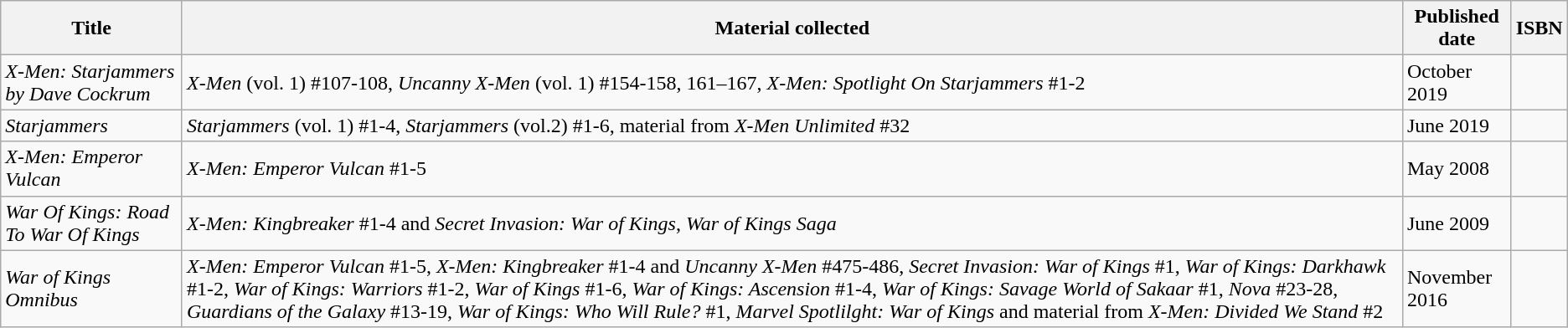<table class="wikitable">
<tr>
<th>Title</th>
<th>Material collected</th>
<th>Published date</th>
<th>ISBN</th>
</tr>
<tr>
<td><em>X-Men: Starjammers by Dave Cockrum</em></td>
<td><em>X-Men</em> (vol. 1) #107-108, <em>Uncanny X-Men</em> (vol. 1) #154-158, 161–167, <em>X-Men: Spotlight On Starjammers</em> #1-2</td>
<td>October 2019</td>
<td></td>
</tr>
<tr>
<td><em>Starjammers</em></td>
<td><em>Starjammers</em> (vol. 1) #1-4, <em>Starjammers</em> (vol.2) #1-6, material from <em>X-Men Unlimited</em> #32</td>
<td>June 2019</td>
<td></td>
</tr>
<tr>
<td><em>X-Men: Emperor Vulcan</em></td>
<td><em>X-Men: Emperor Vulcan</em> #1-5</td>
<td>May 2008</td>
<td></td>
</tr>
<tr>
<td><em>War Of Kings: Road To War Of Kings</em></td>
<td><em>X-Men: Kingbreaker</em> #1-4 and <em>Secret Invasion: War of Kings</em>, <em>War of Kings Saga</em></td>
<td>June 2009</td>
<td></td>
</tr>
<tr>
<td><em>War of Kings Omnibus</em></td>
<td><em>X-Men: Emperor Vulcan</em> #1-5, <em>X-Men: Kingbreaker</em> #1-4 and <em>Uncanny X-Men</em> #475-486, <em>Secret Invasion: War of Kings</em> #1, <em>War of Kings: Darkhawk</em> #1-2, <em>War of Kings: Warriors</em> #1-2, <em>War of Kings</em> #1-6, <em>War of Kings: Ascension</em> #1-4, <em>War of Kings: Savage World of Sakaar</em> #1, <em>Nova</em> #23-28, <em>Guardians of the Galaxy</em> #13-19, <em>War of Kings: Who Will Rule?</em> #1, <em>Marvel Spotlilght: War of Kings</em> and material from <em>X-Men: Divided We Stand</em> #2</td>
<td>November 2016</td>
<td></td>
</tr>
</table>
